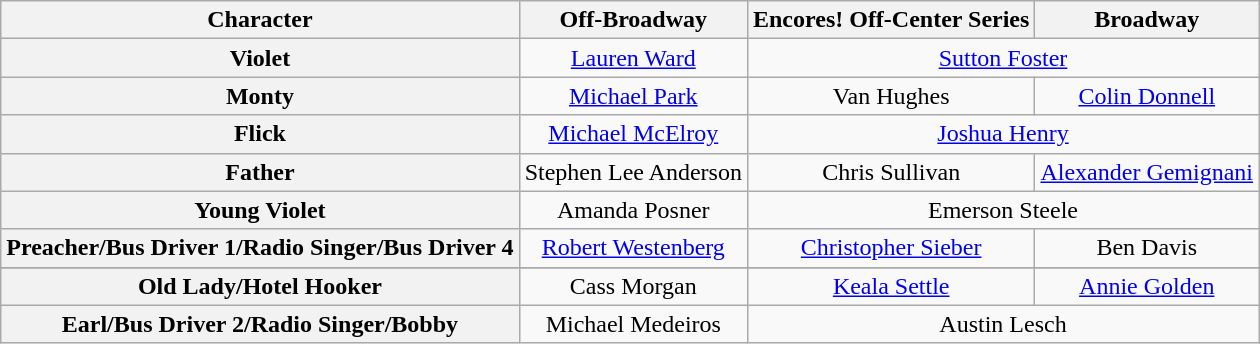<table class="wikitable">
<tr>
<th>Character</th>
<th>Off-Broadway</th>
<th>Encores! Off-Center Series</th>
<th>Broadway</th>
</tr>
<tr>
<th scope="row">Violet</th>
<td align="center"><a href='#'>Lauren Ward</a></td>
<td align="center" colspan="2"><a href='#'>Sutton Foster</a></td>
</tr>
<tr>
<th scope="row">Monty</th>
<td align="center"><a href='#'>Michael Park</a></td>
<td align="center">Van Hughes</td>
<td align="center"><a href='#'>Colin Donnell</a></td>
</tr>
<tr>
<th scope="row">Flick</th>
<td align="center"><a href='#'>Michael McElroy</a></td>
<td align="center" colspan="2"><a href='#'>Joshua Henry</a></td>
</tr>
<tr>
<th scope="row">Father</th>
<td align="center">Stephen Lee Anderson</td>
<td align="center">Chris Sullivan</td>
<td align="center"><a href='#'>Alexander Gemignani</a></td>
</tr>
<tr>
<th scope="row">Young Violet</th>
<td align="center">Amanda Posner</td>
<td align="center" colspan="2">Emerson Steele</td>
</tr>
<tr>
<th scope="row">Preacher/Bus Driver 1/Radio Singer/Bus Driver 4</th>
<td align="center"><a href='#'>Robert Westenberg</a></td>
<td align="center"><a href='#'>Christopher Sieber</a></td>
<td align="center">Ben Davis</td>
</tr>
<tr>
</tr>
<tr>
<th scope="row">Old Lady/Hotel Hooker</th>
<td align="center">Cass Morgan</td>
<td align="center"><a href='#'>Keala Settle</a></td>
<td align="center"><a href='#'>Annie Golden</a></td>
</tr>
<tr>
<th scope="row">Earl/Bus Driver 2/Radio Singer/Bobby</th>
<td align="center">Michael Medeiros</td>
<td align="center" colspan="2">Austin Lesch</td>
</tr>
</table>
